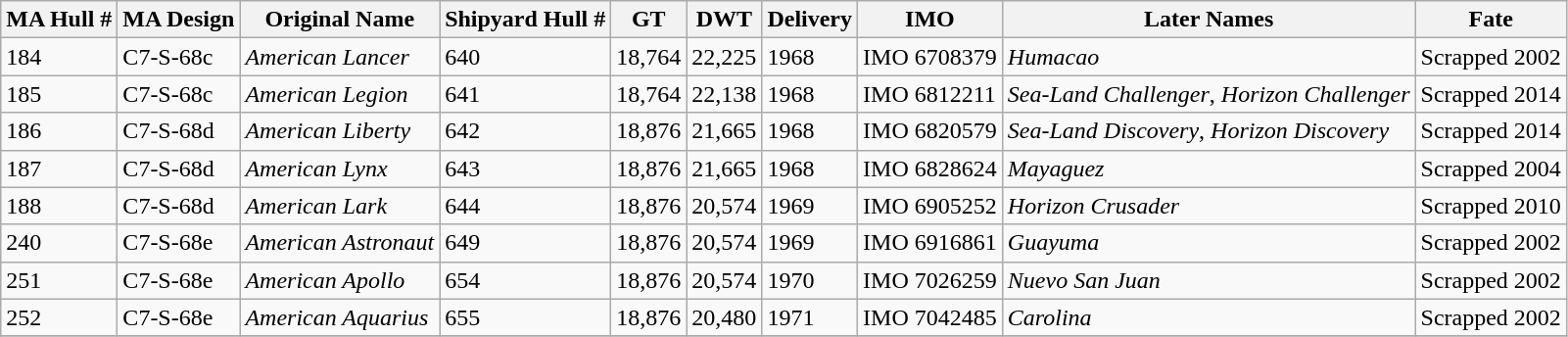<table class="wikitable">
<tr>
<th>MA Hull #</th>
<th>MA Design</th>
<th>Original Name</th>
<th>Shipyard Hull #</th>
<th>GT</th>
<th>DWT</th>
<th>Delivery</th>
<th>IMO</th>
<th>Later Names</th>
<th>Fate</th>
</tr>
<tr>
<td>184</td>
<td>C7-S-68c</td>
<td><em>American Lancer</em></td>
<td>640</td>
<td>18,764</td>
<td>22,225</td>
<td>1968</td>
<td>IMO 6708379</td>
<td><em>Humacao</em></td>
<td>Scrapped 2002</td>
</tr>
<tr>
<td>185</td>
<td>C7-S-68c</td>
<td><em>American Legion</em></td>
<td>641</td>
<td>18,764</td>
<td>22,138</td>
<td>1968</td>
<td>IMO 6812211</td>
<td><em>Sea-Land Challenger</em>, <em>Horizon Challenger</em></td>
<td>Scrapped 2014</td>
</tr>
<tr>
<td>186</td>
<td>C7-S-68d</td>
<td><em>American Liberty</em></td>
<td>642</td>
<td>18,876</td>
<td>21,665</td>
<td>1968</td>
<td>IMO 6820579</td>
<td><em>Sea-Land Discovery</em>, <em>Horizon Discovery</em></td>
<td>Scrapped 2014</td>
</tr>
<tr>
<td>187</td>
<td>C7-S-68d</td>
<td><em>American Lynx</em></td>
<td>643</td>
<td>18,876</td>
<td>21,665</td>
<td>1968</td>
<td>IMO 6828624</td>
<td><em>Mayaguez</em></td>
<td>Scrapped 2004</td>
</tr>
<tr>
<td>188</td>
<td>C7-S-68d</td>
<td><em>American Lark</em></td>
<td>644</td>
<td>18,876</td>
<td>20,574</td>
<td>1969</td>
<td>IMO 6905252</td>
<td><em>Horizon Crusader</em></td>
<td>Scrapped 2010</td>
</tr>
<tr>
<td>240</td>
<td>C7-S-68e</td>
<td><em>American Astronaut</em></td>
<td>649</td>
<td>18,876</td>
<td>20,574</td>
<td>1969</td>
<td>IMO 6916861</td>
<td><em>Guayuma</em></td>
<td>Scrapped 2002</td>
</tr>
<tr>
<td>251</td>
<td>C7-S-68e</td>
<td><em>American Apollo</em></td>
<td>654</td>
<td>18,876</td>
<td>20,574</td>
<td>1970</td>
<td>IMO 7026259</td>
<td><em>Nuevo San Juan</em></td>
<td>Scrapped 2002</td>
</tr>
<tr>
<td>252</td>
<td>C7-S-68e</td>
<td><em>American Aquarius</em></td>
<td>655</td>
<td>18,876</td>
<td>20,480</td>
<td>1971</td>
<td>IMO 7042485</td>
<td><em>Carolina</em></td>
<td>Scrapped 2002</td>
</tr>
<tr>
</tr>
</table>
